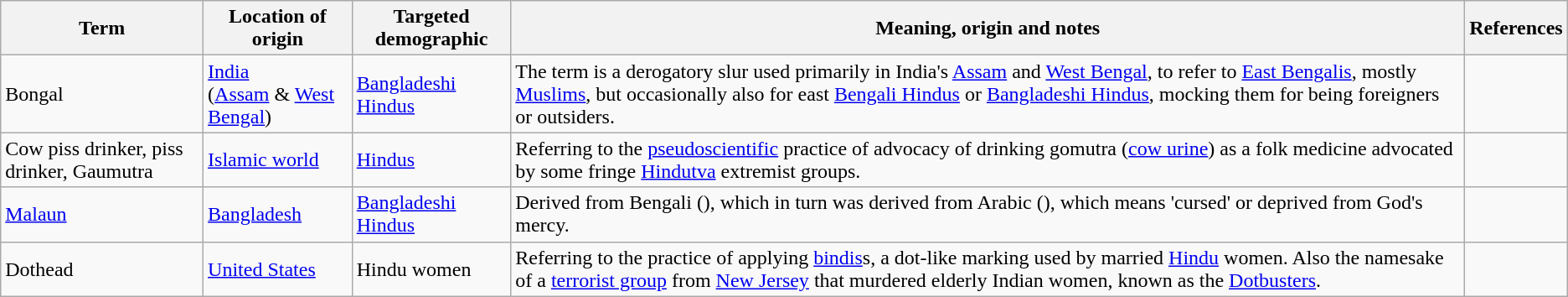<table class="wikitable">
<tr>
<th>Term</th>
<th>Location of origin</th>
<th>Targeted demographic</th>
<th>Meaning, origin and notes</th>
<th>References</th>
</tr>
<tr>
<td>Bongal</td>
<td><a href='#'>India</a> <br> (<a href='#'>Assam</a> & <a href='#'>West Bengal</a>)</td>
<td><a href='#'>Bangladeshi Hindus</a></td>
<td>The term is a derogatory slur used primarily in India's <a href='#'>Assam</a> and <a href='#'>West Bengal</a>, to refer to <a href='#'>East Bengalis</a>, mostly <a href='#'>Muslims</a>, but occasionally also for east <a href='#'>Bengali Hindus</a> or <a href='#'>Bangladeshi Hindus</a>, mocking them for being foreigners or outsiders.</td>
<td></td>
</tr>
<tr>
<td>Cow piss drinker, piss drinker, Gaumutra</td>
<td><a href='#'>Islamic world</a></td>
<td><a href='#'>Hindus</a></td>
<td>Referring to the <a href='#'>pseudoscientific</a> practice of advocacy of drinking gomutra (<a href='#'>cow urine</a>) as a folk medicine advocated by some fringe <a href='#'>Hindutva</a> extremist groups.</td>
<td></td>
</tr>
<tr>
<td><a href='#'>Malaun</a></td>
<td><a href='#'>Bangladesh</a></td>
<td><a href='#'>Bangladeshi Hindus</a></td>
<td>Derived from Bengali  (), which in turn was derived from Arabic  (), which means 'cursed' or deprived from God's mercy.</td>
<td></td>
</tr>
<tr>
<td>Dothead</td>
<td><a href='#'>United States</a></td>
<td>Hindu women</td>
<td>Referring to the practice of applying <a href='#'>bindis</a>s, a dot-like marking used by married <a href='#'>Hindu</a> women. Also the namesake of a <a href='#'>terrorist group</a> from <a href='#'>New Jersey</a> that murdered elderly Indian women, known as the <a href='#'>Dotbusters</a>.</td>
<td></td>
</tr>
</table>
